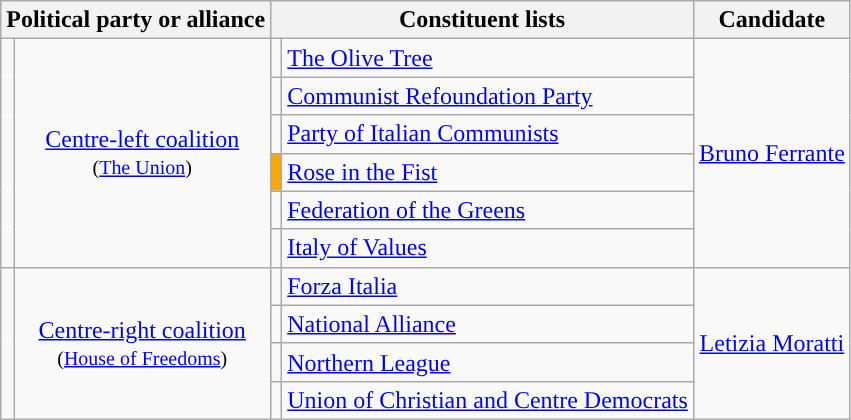<table class=wikitable style=text-align:left>
<tr>
<th colspan=2>Political party or alliance</th>
<th colspan=2>Constituent lists</th>
<th>Candidate</th>
</tr>
<tr>
<td rowspan=6 style="background-color:"></td>
<td rowspan=6 style="text-align:center;"><a href='#'>Centre-left coalition</a><br><small>(<a href='#'>The Union</a>)</small></td>
<td></td>
<td style="text-align:left;"><a href='#'>The Olive Tree</a></td>
<td rowspan=6 style="text-align:center;"><a href='#'>Bruno Ferrante</a></td>
</tr>
<tr>
<td></td>
<td style="text-align:left;"><a href='#'>Communist Refoundation Party</a></td>
</tr>
<tr>
<td></td>
<td style="text-align:left;"><a href='#'>Party of Italian Communists</a></td>
</tr>
<tr>
<td bgcolor="orange"></td>
<td style="text-align:left;"><a href='#'>Rose in the Fist</a></td>
</tr>
<tr>
<td></td>
<td style="text-align:left;"><a href='#'>Federation of the Greens</a></td>
</tr>
<tr>
<td style="background-color:"></td>
<td style="text-align:left;"><a href='#'>Italy of Values</a></td>
</tr>
<tr>
<td rowspan=4 style="background-color:"></td>
<td rowspan=4 style="text-align:center;"><a href='#'>Centre-right coalition</a><br><small>(<a href='#'>House of Freedoms</a>)</small></td>
<td></td>
<td style="text-align:left;"><a href='#'>Forza Italia</a></td>
<td rowspan=4 style="text-align:center;"><a href='#'>Letizia Moratti</a></td>
</tr>
<tr>
<td></td>
<td style="text-align:left;"><a href='#'>National Alliance</a></td>
</tr>
<tr>
<td></td>
<td style="text-align:left;"><a href='#'>Northern League</a></td>
</tr>
<tr>
<td></td>
<td style="text-align:left;"><a href='#'>Union of Christian and Centre Democrats</a></td>
</tr>
</table>
